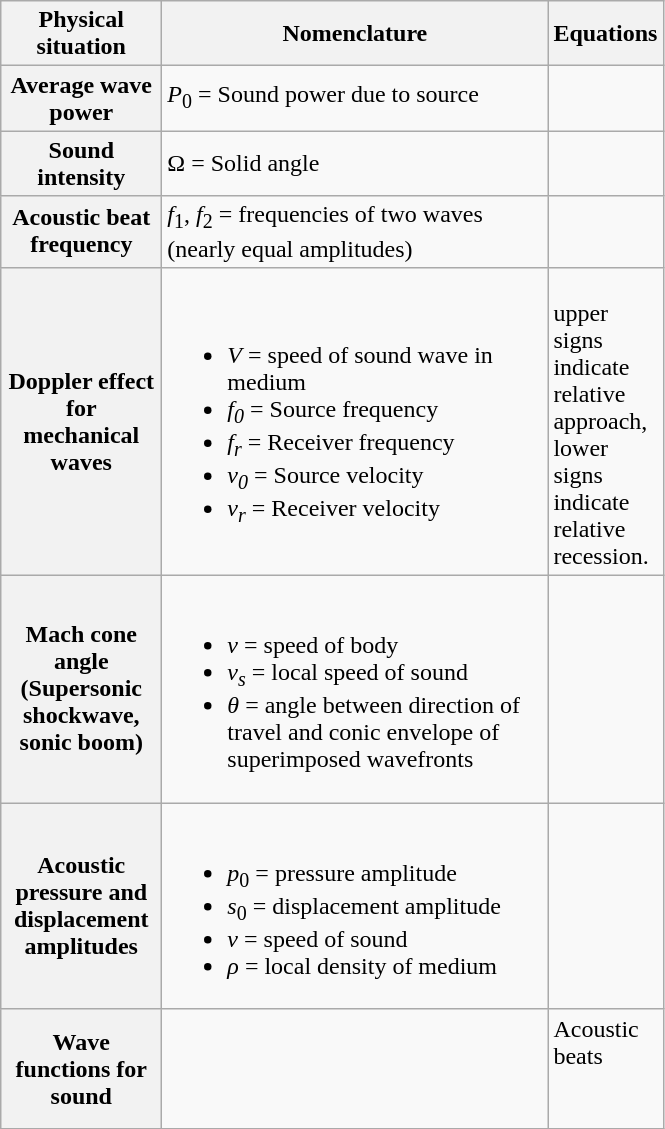<table class="wikitable">
<tr>
<th scope="col" style="width:100px;">Physical situation</th>
<th scope="col" style="width:250px;">Nomenclature</th>
<th scope="col" style="width:10px;">Equations</th>
</tr>
<tr>
<th>Average wave power</th>
<td><em>P</em><sub>0</sub> = Sound power due to source</td>
<td></td>
</tr>
<tr>
<th>Sound intensity</th>
<td>Ω = Solid angle</td>
<td><br></td>
</tr>
<tr>
<th>Acoustic beat frequency</th>
<td><em>f</em><sub>1</sub>, <em>f</em><sub>2</sub> = frequencies of two waves (nearly equal amplitudes)</td>
<td></td>
</tr>
<tr>
<th>Doppler effect for mechanical waves</th>
<td><br><ul><li><em>V</em> = speed of sound wave in medium</li><li><em>f<sub>0</sub></em> = Source frequency</li><li><em>f<sub>r</sub></em> = Receiver frequency</li><li><em>v<sub>0</sub></em> = Source velocity</li><li><em>v<sub>r</sub></em> = Receiver velocity</li></ul></td>
<td><br>upper signs indicate relative approach, lower signs indicate relative recession.</td>
</tr>
<tr>
<th>Mach cone angle (Supersonic shockwave, sonic boom)</th>
<td><br><ul><li><em>v</em> = speed of body</li><li><em>v<sub>s</sub></em> = local speed of sound</li><li><em>θ</em> = angle between direction of travel and conic envelope of superimposed wavefronts</li></ul></td>
<td></td>
</tr>
<tr>
<th>Acoustic pressure and displacement amplitudes</th>
<td><br><ul><li><em>p</em><sub>0</sub> = pressure amplitude</li><li><em>s</em><sub>0</sub> = displacement amplitude</li><li><em>v</em> = speed of sound</li><li><em>ρ</em> = local density of medium</li></ul></td>
<td></td>
</tr>
<tr>
<th>Wave functions for sound</th>
<td></td>
<td>Acoustic beats<br><br><br></td>
</tr>
</table>
